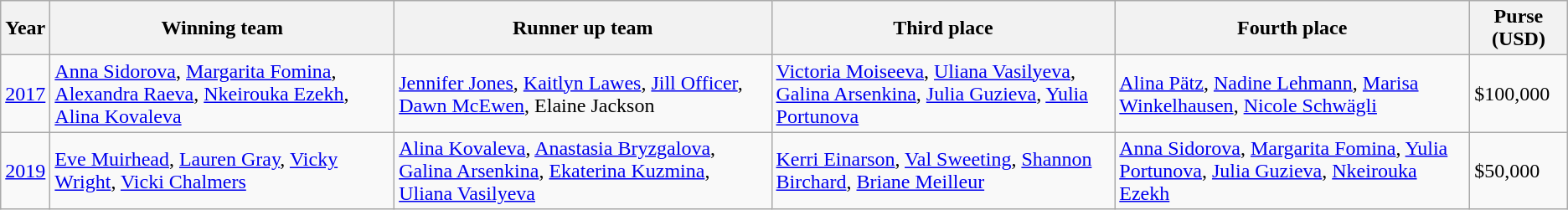<table class="wikitable">
<tr>
<th scope="col">Year</th>
<th scope="col">Winning team</th>
<th scope="col">Runner up team</th>
<th scope="col">Third place</th>
<th scope="col">Fourth place</th>
<th scope="col">Purse (USD)</th>
</tr>
<tr>
<td><a href='#'>2017</a></td>
<td> <a href='#'>Anna Sidorova</a>, <a href='#'>Margarita Fomina</a>, <a href='#'>Alexandra Raeva</a>, <a href='#'>Nkeirouka Ezekh</a>, <a href='#'>Alina Kovaleva</a></td>
<td> <a href='#'>Jennifer Jones</a>, <a href='#'>Kaitlyn Lawes</a>, <a href='#'>Jill Officer</a>, <a href='#'>Dawn McEwen</a>, Elaine Jackson</td>
<td> <a href='#'>Victoria Moiseeva</a>, <a href='#'>Uliana Vasilyeva</a>, <a href='#'>Galina Arsenkina</a>, <a href='#'>Julia Guzieva</a>, <a href='#'>Yulia Portunova</a></td>
<td> <a href='#'>Alina Pätz</a>, <a href='#'>Nadine Lehmann</a>, <a href='#'>Marisa Winkelhausen</a>, <a href='#'>Nicole Schwägli</a></td>
<td>$100,000</td>
</tr>
<tr>
<td><a href='#'>2019</a></td>
<td> <a href='#'>Eve Muirhead</a>, <a href='#'>Lauren Gray</a>, <a href='#'>Vicky Wright</a>, <a href='#'>Vicki Chalmers</a></td>
<td> <a href='#'>Alina Kovaleva</a>, <a href='#'>Anastasia Bryzgalova</a>, <a href='#'>Galina Arsenkina</a>, <a href='#'>Ekaterina Kuzmina</a>, <a href='#'>Uliana Vasilyeva</a></td>
<td> <a href='#'>Kerri Einarson</a>, <a href='#'>Val Sweeting</a>, <a href='#'>Shannon Birchard</a>, <a href='#'>Briane Meilleur</a></td>
<td> <a href='#'>Anna Sidorova</a>, <a href='#'>Margarita Fomina</a>, <a href='#'>Yulia Portunova</a>, <a href='#'>Julia Guzieva</a>, <a href='#'>Nkeirouka Ezekh</a></td>
<td>$50,000</td>
</tr>
</table>
